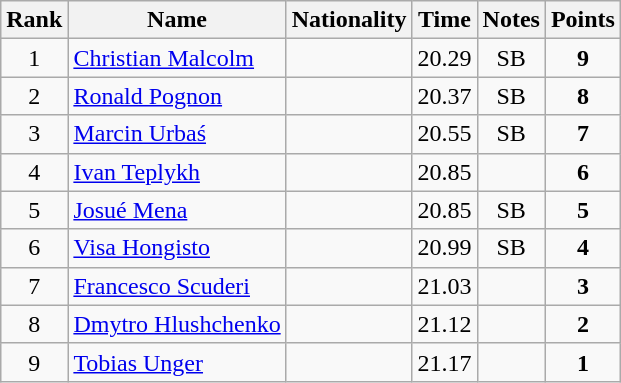<table class="wikitable sortable" style="text-align:center">
<tr>
<th>Rank</th>
<th>Name</th>
<th>Nationality</th>
<th>Time</th>
<th>Notes</th>
<th>Points</th>
</tr>
<tr>
<td>1</td>
<td align=left><a href='#'>Christian Malcolm</a></td>
<td align=left></td>
<td>20.29</td>
<td>SB</td>
<td><strong>9</strong></td>
</tr>
<tr>
<td>2</td>
<td align=left><a href='#'>Ronald Pognon</a></td>
<td align=left></td>
<td>20.37</td>
<td>SB</td>
<td><strong>8</strong></td>
</tr>
<tr>
<td>3</td>
<td align=left><a href='#'>Marcin Urbaś</a></td>
<td align=left></td>
<td>20.55</td>
<td>SB</td>
<td><strong>7</strong></td>
</tr>
<tr>
<td>4</td>
<td align=left><a href='#'>Ivan Teplykh</a></td>
<td align=left></td>
<td>20.85</td>
<td></td>
<td><strong>6</strong></td>
</tr>
<tr>
<td>5</td>
<td align=left><a href='#'>Josué Mena</a></td>
<td align=left></td>
<td>20.85</td>
<td>SB</td>
<td><strong>5</strong></td>
</tr>
<tr>
<td>6</td>
<td align=left><a href='#'>Visa Hongisto</a></td>
<td align=left></td>
<td>20.99</td>
<td>SB</td>
<td><strong>4</strong></td>
</tr>
<tr>
<td>7</td>
<td align=left><a href='#'>Francesco Scuderi</a></td>
<td align=left></td>
<td>21.03</td>
<td></td>
<td><strong>3</strong></td>
</tr>
<tr>
<td>8</td>
<td align=left><a href='#'>Dmytro Hlushchenko</a></td>
<td align=left></td>
<td>21.12</td>
<td></td>
<td><strong>2</strong></td>
</tr>
<tr>
<td>9</td>
<td align=left><a href='#'>Tobias Unger</a></td>
<td align=left></td>
<td>21.17</td>
<td></td>
<td><strong>1</strong></td>
</tr>
</table>
